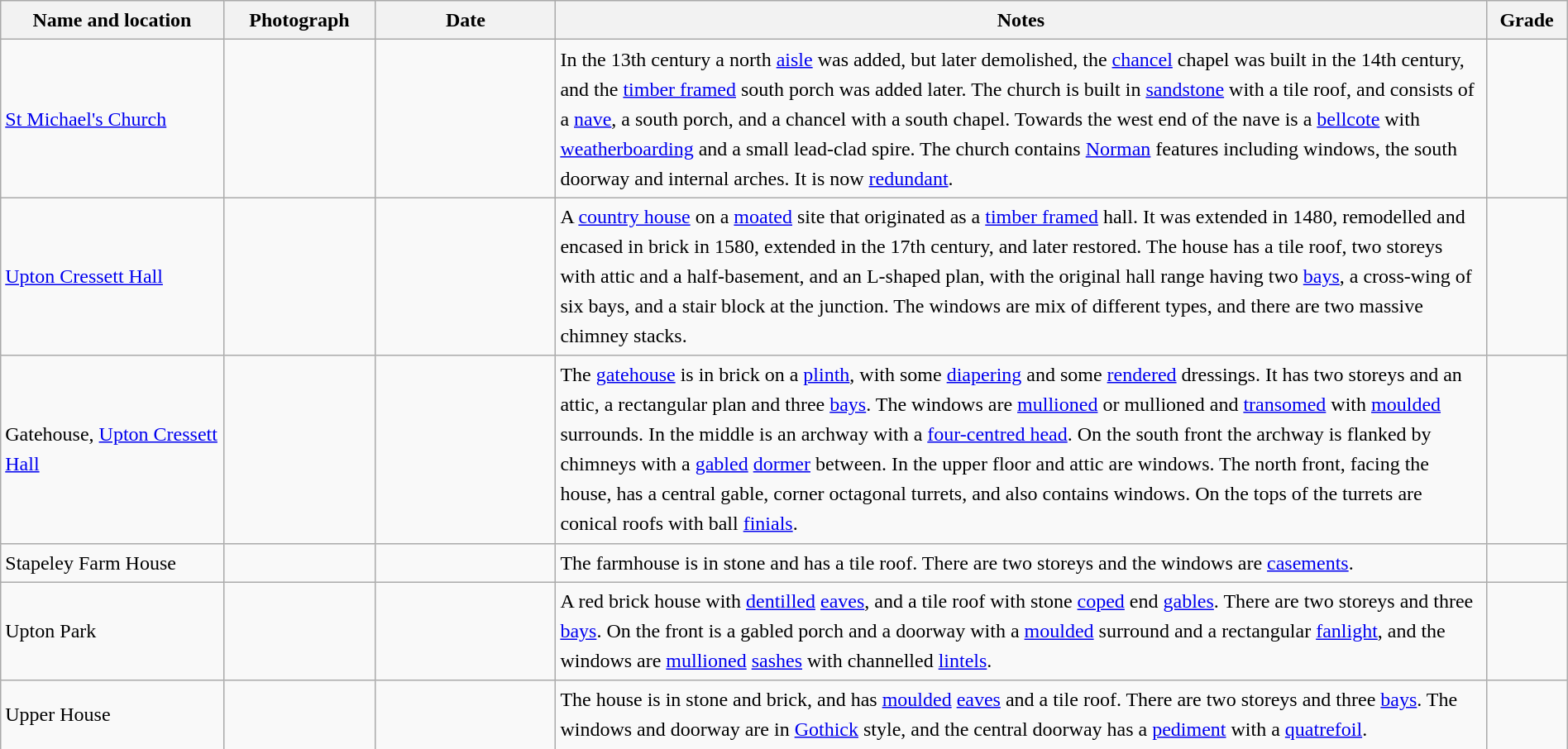<table class="wikitable sortable plainrowheaders" style="width:100%; border:0; text-align:left; line-height:150%;">
<tr>
<th scope="col"  style="width:150px">Name and location</th>
<th scope="col"  style="width:100px" class="unsortable">Photograph</th>
<th scope="col"  style="width:120px">Date</th>
<th scope="col"  style="width:650px" class="unsortable">Notes</th>
<th scope="col"  style="width:50px">Grade</th>
</tr>
<tr>
<td><a href='#'>St Michael's Church</a><br><small></small></td>
<td></td>
<td align="center"></td>
<td>In the 13th century a north <a href='#'>aisle</a> was added, but later demolished, the <a href='#'>chancel</a> chapel was built in the 14th century, and the <a href='#'>timber framed</a> south porch was added later.  The church is built in <a href='#'>sandstone</a> with a tile roof, and consists of a <a href='#'>nave</a>, a south porch, and a chancel with a south chapel.  Towards the west end of the nave is a <a href='#'>bellcote</a> with <a href='#'>weatherboarding</a> and a small lead-clad spire.  The church contains <a href='#'>Norman</a> features including windows, the south doorway and internal arches.  It is now <a href='#'>redundant</a>.</td>
<td align="center" ></td>
</tr>
<tr>
<td><a href='#'>Upton Cressett Hall</a><br><small></small></td>
<td></td>
<td align="center"></td>
<td>A <a href='#'>country house</a> on a <a href='#'>moated</a> site that originated as a <a href='#'>timber framed</a> hall.  It was extended in 1480, remodelled and encased in brick in 1580, extended in the 17th century, and later restored.  The house has a tile roof, two storeys with attic and a half-basement, and an L-shaped plan, with the original hall range having two <a href='#'>bays</a>, a cross-wing of six bays, and a stair block at the junction.  The windows are mix of different types, and there are two massive chimney stacks.</td>
<td align="center" ></td>
</tr>
<tr>
<td>Gatehouse, <a href='#'>Upton Cressett Hall</a><br><small></small></td>
<td></td>
<td align="center"></td>
<td>The <a href='#'>gatehouse</a> is in brick on a <a href='#'>plinth</a>, with some <a href='#'>diapering</a> and some <a href='#'>rendered</a> dressings.  It has two storeys and an attic, a rectangular plan and three <a href='#'>bays</a>.  The windows are <a href='#'>mullioned</a> or mullioned and <a href='#'>transomed</a> with <a href='#'>moulded</a> surrounds.  In the middle is an archway with a <a href='#'>four-centred head</a>.  On the south front the archway is flanked by chimneys with a <a href='#'>gabled</a> <a href='#'>dormer</a> between.  In the upper floor and attic are windows.  The north front, facing the house, has a central gable, corner octagonal turrets, and also contains windows.  On the tops of the turrets are conical roofs with ball <a href='#'>finials</a>.</td>
<td align="center" ></td>
</tr>
<tr>
<td>Stapeley Farm House<br><small></small></td>
<td></td>
<td align="center"></td>
<td>The farmhouse is in stone and has a tile roof.  There are two storeys and the windows are <a href='#'>casements</a>.</td>
<td align="center" ></td>
</tr>
<tr>
<td>Upton Park<br><small></small></td>
<td></td>
<td align="center"></td>
<td>A red brick house with <a href='#'>dentilled</a> <a href='#'>eaves</a>, and a tile roof with stone <a href='#'>coped</a> end <a href='#'>gables</a>.  There are two storeys and three <a href='#'>bays</a>.  On the front is a gabled porch and a doorway with a <a href='#'>moulded</a> surround and a rectangular <a href='#'>fanlight</a>, and the windows are <a href='#'>mullioned</a> <a href='#'>sashes</a> with channelled <a href='#'>lintels</a>.</td>
<td align="center" ></td>
</tr>
<tr>
<td>Upper House<br><small></small></td>
<td></td>
<td align="center"></td>
<td>The house is in stone and brick, and has <a href='#'>moulded</a> <a href='#'>eaves</a> and a tile roof.  There are two storeys and three <a href='#'>bays</a>.  The windows and doorway are in <a href='#'>Gothick</a> style, and the central doorway has a <a href='#'>pediment</a> with a <a href='#'>quatrefoil</a>.</td>
<td align="center" ></td>
</tr>
<tr>
</tr>
</table>
